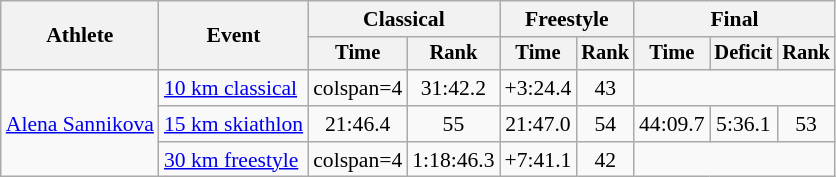<table class="wikitable" style="font-size:90%">
<tr>
<th rowspan=2>Athlete</th>
<th rowspan=2>Event</th>
<th colspan=2>Classical</th>
<th colspan=2>Freestyle</th>
<th colspan=3>Final</th>
</tr>
<tr style="font-size: 95%">
<th>Time</th>
<th>Rank</th>
<th>Time</th>
<th>Rank</th>
<th>Time</th>
<th>Deficit</th>
<th>Rank</th>
</tr>
<tr align=center>
<td align=left rowspan=3><a href='#'>Alena Sannikova</a></td>
<td align=left><a href='#'>10 km classical</a></td>
<td>colspan=4 </td>
<td>31:42.2</td>
<td>+3:24.4</td>
<td>43</td>
</tr>
<tr align=center>
<td align=left><a href='#'>15 km skiathlon</a></td>
<td>21:46.4</td>
<td>55</td>
<td>21:47.0</td>
<td>54</td>
<td>44:09.7</td>
<td>5:36.1</td>
<td>53</td>
</tr>
<tr align=center>
<td align=left><a href='#'>30 km freestyle</a></td>
<td>colspan=4 </td>
<td>1:18:46.3</td>
<td>+7:41.1</td>
<td>42</td>
</tr>
</table>
